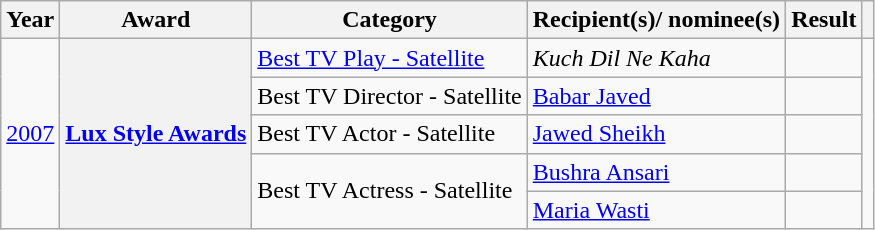<table class="wikitable plainrowheaders">
<tr>
<th>Year</th>
<th>Award</th>
<th>Category</th>
<th>Recipient(s)/ nominee(s)</th>
<th scope="col" class="unsortable">Result</th>
<th scope="col" class="unsortable"></th>
</tr>
<tr>
<td rowspan="5"><a href='#'>2007</a></td>
<th scope="row" rowspan="5"><a href='#'>Lux Style Awards</a></th>
<td><a href='#'>Best TV Play - Satellite</a></td>
<td><em>Kuch Dil Ne Kaha</em></td>
<td></td>
<td rowspan="5"></td>
</tr>
<tr>
<td>Best TV Director - Satellite</td>
<td><a href='#'>Babar Javed</a></td>
<td></td>
</tr>
<tr>
<td>Best TV Actor - Satellite</td>
<td><a href='#'>Jawed Sheikh</a></td>
<td></td>
</tr>
<tr>
<td rowspan="2">Best TV Actress - Satellite</td>
<td><a href='#'>Bushra Ansari</a></td>
<td></td>
</tr>
<tr>
<td><a href='#'>Maria Wasti</a></td>
<td></td>
</tr>
</table>
